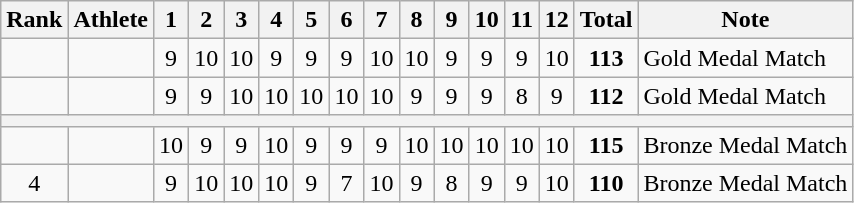<table class=wikitable style="text-align:center;">
<tr>
<th>Rank</th>
<th>Athlete</th>
<th>1</th>
<th>2</th>
<th>3</th>
<th>4</th>
<th>5</th>
<th>6</th>
<th>7</th>
<th>8</th>
<th>9</th>
<th>10</th>
<th>11</th>
<th>12</th>
<th>Total</th>
<th>Note</th>
</tr>
<tr>
<td></td>
<td align=left></td>
<td>9</td>
<td>10</td>
<td>10</td>
<td>9</td>
<td>9</td>
<td>9</td>
<td>10</td>
<td>10</td>
<td>9</td>
<td>9</td>
<td>9</td>
<td>10</td>
<td><strong>113</strong></td>
<td align=left>Gold Medal Match</td>
</tr>
<tr>
<td></td>
<td align=left></td>
<td>9</td>
<td>9</td>
<td>10</td>
<td>10</td>
<td>10</td>
<td>10</td>
<td>10</td>
<td>9</td>
<td>9</td>
<td>9</td>
<td>8</td>
<td>9</td>
<td><strong>112</strong></td>
<td align=left>Gold Medal Match</td>
</tr>
<tr>
<th colspan=16></th>
</tr>
<tr>
<td></td>
<td align=left></td>
<td>10</td>
<td>9</td>
<td>9</td>
<td>10</td>
<td>9</td>
<td>9</td>
<td>9</td>
<td>10</td>
<td>10</td>
<td>10</td>
<td>10</td>
<td>10</td>
<td><strong>115</strong></td>
<td align=left>Bronze Medal Match</td>
</tr>
<tr>
<td>4</td>
<td align=left></td>
<td>9</td>
<td>10</td>
<td>10</td>
<td>10</td>
<td>9</td>
<td>7</td>
<td>10</td>
<td>9</td>
<td>8</td>
<td>9</td>
<td>9</td>
<td>10</td>
<td><strong>110</strong></td>
<td align=left>Bronze Medal Match</td>
</tr>
</table>
